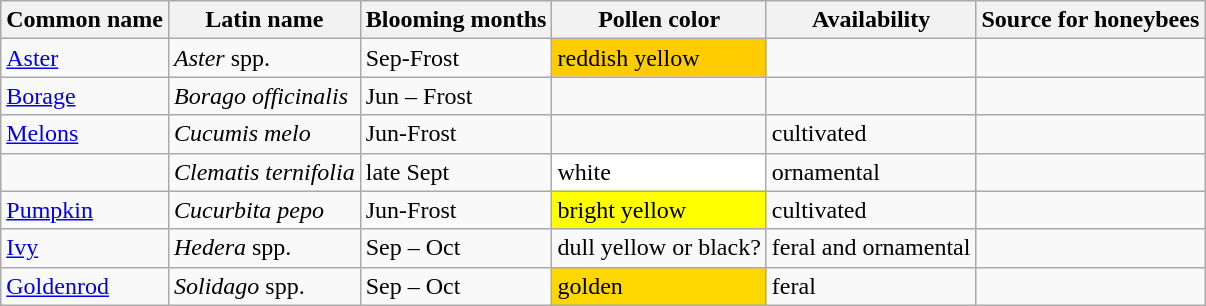<table class="wikitable sortable">
<tr>
<th>Common name</th>
<th>Latin name</th>
<th>Blooming months</th>
<th>Pollen color</th>
<th>Availability</th>
<th>Source for honeybees</th>
</tr>
<tr>
<td><a href='#'>Aster</a></td>
<td><em>Aster</em> spp.</td>
<td>Sep-Frost</td>
<td style="background: #FC0;">reddish yellow</td>
<td></td>
<td></td>
</tr>
<tr>
<td><a href='#'>Borage</a></td>
<td><em>Borago officinalis</em></td>
<td>Jun – Frost</td>
<td></td>
<td></td>
<td></td>
</tr>
<tr>
<td><a href='#'>Melons</a></td>
<td><em>Cucumis melo</em></td>
<td>Jun-Frost</td>
<td></td>
<td>cultivated</td>
<td></td>
</tr>
<tr>
<td></td>
<td><em>Clematis ternifolia</em></td>
<td>late Sept</td>
<td style="background: #FFF;">white</td>
<td>ornamental</td>
<td></td>
</tr>
<tr>
<td><a href='#'>Pumpkin</a></td>
<td><em>Cucurbita pepo</em></td>
<td>Jun-Frost</td>
<td style="background:#ff0;">bright yellow</td>
<td>cultivated</td>
<td></td>
</tr>
<tr>
<td><a href='#'>Ivy</a></td>
<td><em>Hedera</em> spp.</td>
<td>Sep – Oct</td>
<td>dull yellow or black?</td>
<td>feral and ornamental</td>
<td></td>
</tr>
<tr>
<td><a href='#'>Goldenrod</a></td>
<td><em>Solidago</em> spp.</td>
<td>Sep – Oct</td>
<td style="background:gold;">golden</td>
<td>feral</td>
<td></td>
</tr>
</table>
